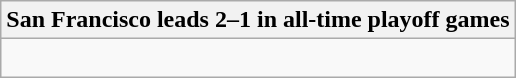<table class="wikitable collapsible collapsed">
<tr>
<th>San Francisco leads 2–1 in all-time playoff games</th>
</tr>
<tr>
<td><br>

</td>
</tr>
</table>
